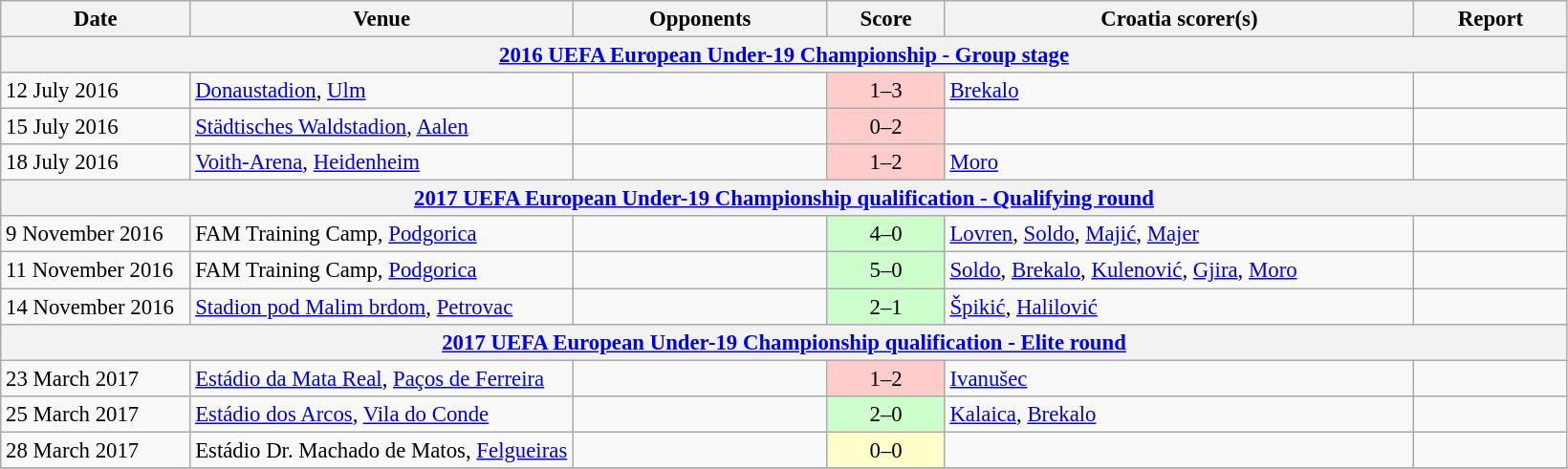<table class="wikitable" style="font-size:95%;">
<tr>
<th width=125>Date</th>
<th width=260>Venue</th>
<th width=170>Opponents</th>
<th width= 75>Score</th>
<th width=320>Croatia scorer(s)</th>
<th width=100>Report</th>
</tr>
<tr>
<th colspan=7><a href='#'>2016 UEFA European Under-19 Championship - Group stage</a></th>
</tr>
<tr>
<td>12 July 2016</td>
<td><a href='#'>Donaustadion</a>, <a href='#'>Ulm</a></td>
<td></td>
<td align=center bgcolor=#FFCCCC>1–3</td>
<td><a href='#'>Brekalo</a></td>
<td></td>
</tr>
<tr>
<td>15 July 2016</td>
<td><a href='#'>Städtisches Waldstadion</a>, <a href='#'>Aalen</a></td>
<td></td>
<td align=center bgcolor=#FFCCCC>0–2</td>
<td></td>
<td></td>
</tr>
<tr>
<td>18 July 2016</td>
<td><a href='#'>Voith-Arena</a>, <a href='#'>Heidenheim</a></td>
<td></td>
<td align=center bgcolor=#FFCCCC>1–2</td>
<td><a href='#'>Moro</a></td>
<td></td>
</tr>
<tr>
<th colspan=7><a href='#'>2017 UEFA European Under-19 Championship qualification - Qualifying round</a></th>
</tr>
<tr>
<td>9 November 2016</td>
<td>FAM Training Camp, <a href='#'>Podgorica</a></td>
<td></td>
<td align=center bgcolor=#CCFFCC>4–0</td>
<td><a href='#'>Lovren</a>, <a href='#'>Soldo</a>, <a href='#'>Majić</a>, <a href='#'>Majer</a></td>
<td></td>
</tr>
<tr>
<td>11 November 2016</td>
<td>FAM Training Camp, <a href='#'>Podgorica</a></td>
<td></td>
<td align=center bgcolor=#CCFFCC>5–0</td>
<td><a href='#'>Soldo</a>, <a href='#'>Brekalo</a>, <a href='#'>Kulenović</a>, <a href='#'>Gjira</a>, <a href='#'>Moro</a></td>
<td></td>
</tr>
<tr>
<td>14 November 2016</td>
<td><a href='#'>Stadion pod Malim brdom</a>, <a href='#'>Petrovac</a></td>
<td></td>
<td align=center bgcolor=#CCFFCC>2–1</td>
<td><a href='#'>Špikić</a>, <a href='#'>Halilović</a></td>
<td></td>
</tr>
<tr>
<th colspan=7><a href='#'>2017 UEFA European Under-19 Championship qualification - Elite round</a></th>
</tr>
<tr>
<td>23 March 2017</td>
<td><a href='#'>Estádio da Mata Real</a>, <a href='#'>Paços de Ferreira</a></td>
<td></td>
<td align=center bgcolor=#FFCCCC>1–2</td>
<td><a href='#'>Ivanušec</a></td>
<td></td>
</tr>
<tr>
<td>25 March 2017</td>
<td><a href='#'>Estádio dos Arcos</a>, <a href='#'>Vila do Conde</a></td>
<td></td>
<td align=center bgcolor=#CCFFCC>2–0</td>
<td><a href='#'>Kalaica</a>, <a href='#'>Brekalo</a></td>
<td></td>
</tr>
<tr>
<td>28 March 2017</td>
<td>Estádio Dr. Machado de Matos, <a href='#'>Felgueiras</a></td>
<td></td>
<td align=center bgcolor=#FFFFCC>0–0</td>
<td></td>
<td></td>
</tr>
<tr>
</tr>
</table>
